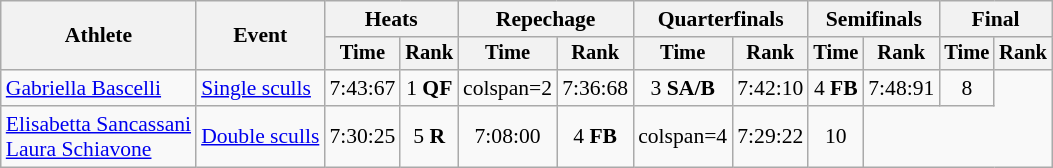<table class="wikitable" style="font-size:90%">
<tr>
<th rowspan="2">Athlete</th>
<th rowspan="2">Event</th>
<th colspan="2">Heats</th>
<th colspan="2">Repechage</th>
<th colspan="2">Quarterfinals</th>
<th colspan="2">Semifinals</th>
<th colspan="2">Final</th>
</tr>
<tr style="font-size:95%">
<th>Time</th>
<th>Rank</th>
<th>Time</th>
<th>Rank</th>
<th>Time</th>
<th>Rank</th>
<th>Time</th>
<th>Rank</th>
<th>Time</th>
<th>Rank</th>
</tr>
<tr align=center>
<td align=left><a href='#'>Gabriella Bascelli</a></td>
<td align=left><a href='#'>Single sculls</a></td>
<td>7:43:67</td>
<td>1 <strong>QF</strong></td>
<td>colspan=2 </td>
<td>7:36:68</td>
<td>3 <strong>SA/B</strong></td>
<td>7:42:10</td>
<td>4 <strong>FB</strong></td>
<td>7:48:91</td>
<td>8</td>
</tr>
<tr align=center>
<td align=left><a href='#'>Elisabetta Sancassani</a><br><a href='#'>Laura Schiavone</a></td>
<td align=left><a href='#'>Double sculls</a></td>
<td>7:30:25</td>
<td>5 <strong>R</strong></td>
<td>7:08:00</td>
<td>4 <strong>FB</strong></td>
<td>colspan=4 </td>
<td>7:29:22</td>
<td>10</td>
</tr>
</table>
